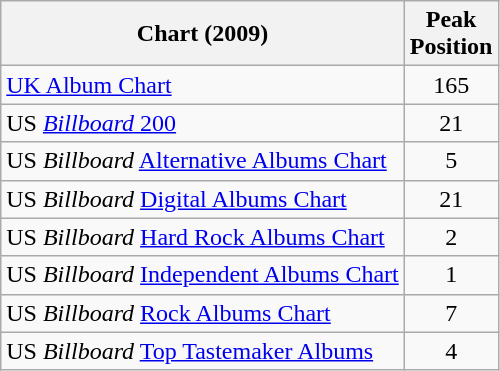<table class="wikitable sortable">
<tr>
<th>Chart (2009)</th>
<th>Peak<br>Position</th>
</tr>
<tr>
<td><a href='#'>UK Album Chart</a></td>
<td style="text-align:center;">165</td>
</tr>
<tr>
<td>US <a href='#'><em>Billboard</em> 200</a></td>
<td style="text-align:center;">21</td>
</tr>
<tr>
<td>US <em>Billboard</em> <a href='#'>Alternative Albums Chart</a></td>
<td style="text-align:center;">5</td>
</tr>
<tr>
<td>US <em>Billboard</em> <a href='#'>Digital Albums Chart</a></td>
<td style="text-align:center;">21</td>
</tr>
<tr>
<td>US <em>Billboard</em> <a href='#'>Hard Rock Albums Chart</a></td>
<td style="text-align:center;">2</td>
</tr>
<tr>
<td>US <em>Billboard</em> <a href='#'>Independent Albums Chart</a></td>
<td style="text-align:center;">1</td>
</tr>
<tr>
<td>US <em>Billboard</em> <a href='#'>Rock Albums Chart</a></td>
<td style="text-align:center;">7</td>
</tr>
<tr>
<td>US <em>Billboard</em> <a href='#'>Top Tastemaker Albums</a></td>
<td style="text-align:center;">4</td>
</tr>
</table>
